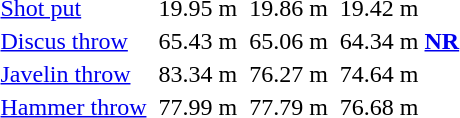<table>
<tr>
</tr>
<tr>
<td><a href='#'>Shot put</a></td>
<td></td>
<td>19.95 m</td>
<td></td>
<td>19.86 m</td>
<td></td>
<td>19.42 m</td>
</tr>
<tr>
<td><a href='#'>Discus throw</a></td>
<td></td>
<td>65.43 m</td>
<td></td>
<td>65.06 m</td>
<td></td>
<td>64.34 m <strong><a href='#'>NR</a></strong></td>
</tr>
<tr>
<td><a href='#'>Javelin throw</a></td>
<td></td>
<td>83.34 m</td>
<td></td>
<td>76.27 m</td>
<td></td>
<td>74.64 m</td>
</tr>
<tr>
<td><a href='#'>Hammer throw</a></td>
<td></td>
<td>77.99 m</td>
<td></td>
<td>77.79 m</td>
<td></td>
<td>76.68 m</td>
</tr>
<tr>
<th colspan=7></th>
</tr>
</table>
